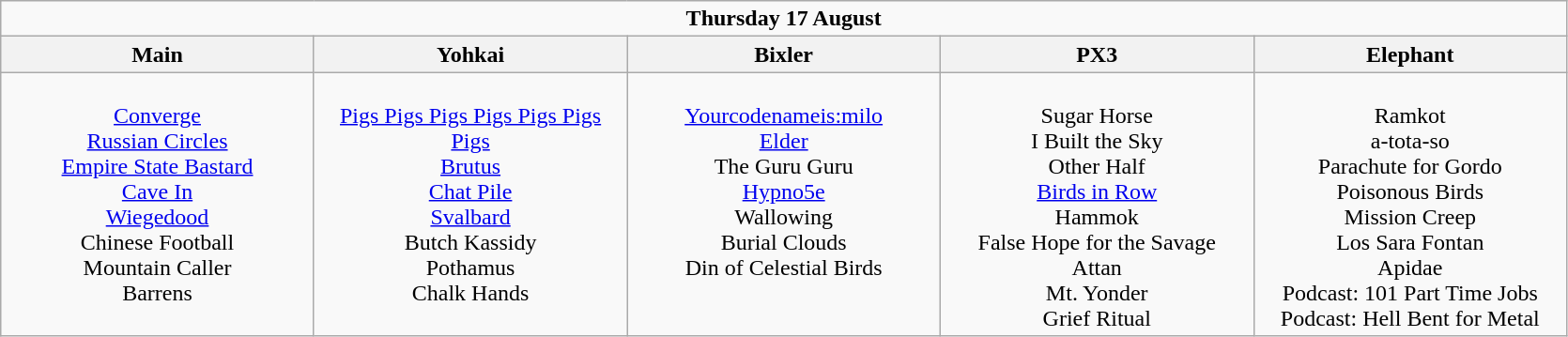<table class="wikitable">
<tr>
<td colspan="5" style="text-align:center;"><strong>Thursday 17 August</strong></td>
</tr>
<tr>
<th>Main</th>
<th>Yohkai</th>
<th>Bixler</th>
<th>PX3</th>
<th>Elephant</th>
</tr>
<tr>
<td style="text-align:center; vertical-align:top; width:215px;"><br><a href='#'>Converge</a> <br>
<a href='#'>Russian Circles</a> <br>
<a href='#'>Empire State Bastard</a> <br>
<a href='#'>Cave In</a> <br>
<a href='#'>Wiegedood</a> <br>
Chinese Football <br>
Mountain Caller <br>
Barrens <br></td>
<td style="text-align:center; vertical-align:top; width:215px;"><br><a href='#'>Pigs Pigs Pigs Pigs Pigs Pigs Pigs</a><br>
<a href='#'>Brutus</a><br>
<a href='#'>Chat Pile</a><br>
<a href='#'>Svalbard</a><br>
Butch Kassidy<br>
Pothamus<br>
Chalk Hands<br></td>
<td style="text-align:center; vertical-align:top; width:215px;"><br><a href='#'>Yourcodenameis:milo</a> <br>
<a href='#'>Elder</a> <br>
The Guru Guru<br>
<a href='#'>Hypno5e</a> <br>
Wallowing<br>
Burial Clouds<br>
Din of Celestial Birds</td>
<td style="text-align:center; vertical-align:top; width:215px;"><br>Sugar Horse<br>
<span>I Built the Sky</span><br>
Other Half<br>
<a href='#'>Birds in Row</a> <br>
Hammok<br>
False Hope for the Savage<br>
Attan<br>
Mt. Yonder<br>
Grief Ritual<br></td>
<td style="text-align:center; vertical-align:top; width:215px;"><br>Ramkot<br>
a-tota-so<br>
Parachute for Gordo<br>
Poisonous Birds<br>
Mission Creep<br>
Los Sara Fontan<br>
Apidae<br>
Podcast: 101 Part Time Jobs
Podcast: Hell Bent for Metal</td>
</tr>
</table>
